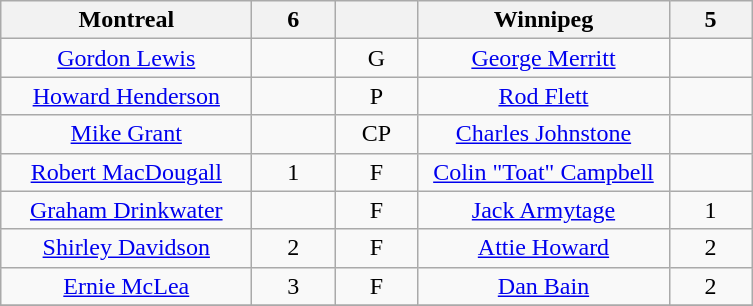<table class="wikitable" style="text-align:center;">
<tr>
<th style="width:10em">Montreal</th>
<th style="width:3em">6</th>
<th style="width:3em"></th>
<th style="width:10em">Winnipeg</th>
<th style="width:3em">5</th>
</tr>
<tr>
<td><a href='#'>Gordon Lewis</a></td>
<td></td>
<td>G</td>
<td><a href='#'>George Merritt</a></td>
<td></td>
</tr>
<tr>
<td><a href='#'>Howard Henderson</a></td>
<td></td>
<td>P</td>
<td><a href='#'>Rod Flett</a></td>
<td></td>
</tr>
<tr>
<td><a href='#'>Mike Grant</a></td>
<td></td>
<td>CP</td>
<td><a href='#'>Charles Johnstone</a></td>
<td></td>
</tr>
<tr>
<td><a href='#'>Robert MacDougall</a></td>
<td>1</td>
<td>F</td>
<td><a href='#'>Colin "Toat" Campbell</a></td>
<td></td>
</tr>
<tr>
<td><a href='#'>Graham Drinkwater</a></td>
<td></td>
<td>F</td>
<td><a href='#'>Jack Armytage</a></td>
<td>1</td>
</tr>
<tr>
<td><a href='#'>Shirley Davidson</a></td>
<td>2</td>
<td>F</td>
<td><a href='#'>Attie Howard</a></td>
<td>2</td>
</tr>
<tr>
<td><a href='#'>Ernie McLea</a></td>
<td>3</td>
<td>F</td>
<td><a href='#'>Dan Bain</a></td>
<td>2</td>
</tr>
<tr>
</tr>
</table>
